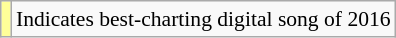<table class="wikitable" style="font-size:90%;">
<tr>
<td style="background:#ff9;"></td>
<td>Indicates best-charting digital song of 2016</td>
</tr>
</table>
